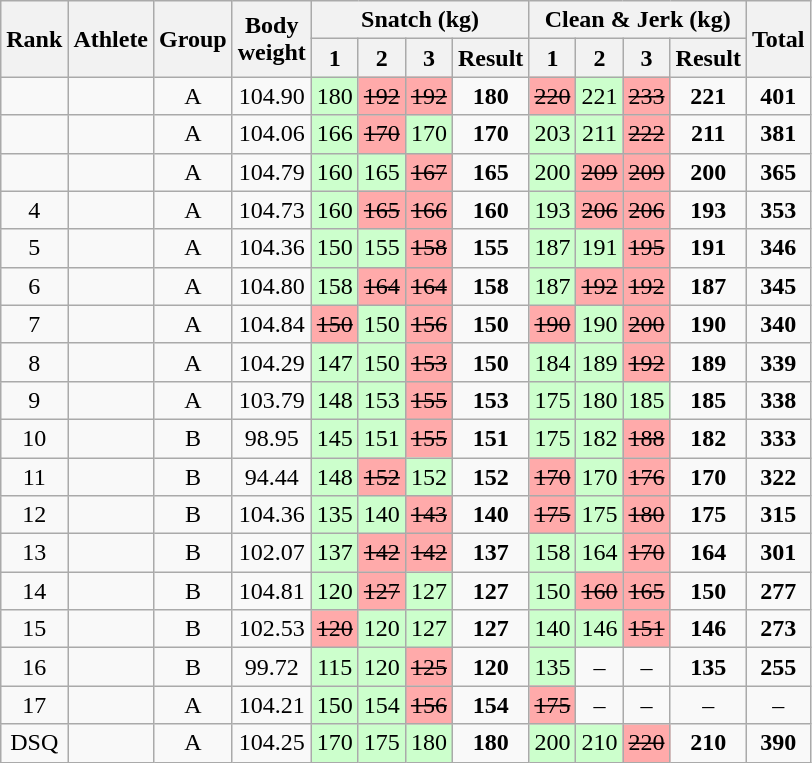<table class="wikitable sortable" style="text-align:center;">
<tr>
<th rowspan="2">Rank</th>
<th rowspan="2">Athlete</th>
<th rowspan="2">Group</th>
<th rowspan="2">Body<br>weight</th>
<th colspan="4">Snatch (kg)</th>
<th colspan="4">Clean & Jerk (kg)</th>
<th rowspan="2">Total</th>
</tr>
<tr>
<th>1</th>
<th>2</th>
<th>3</th>
<th>Result</th>
<th>1</th>
<th>2</th>
<th>3</th>
<th>Result</th>
</tr>
<tr>
<td></td>
<td align="left"></td>
<td>A</td>
<td>104.90</td>
<td bgcolor="ccffcc">180</td>
<td bgcolor="ffaaaa"><s>192</s></td>
<td bgcolor="ffaaaa"><s>192</s></td>
<td><strong>180</strong></td>
<td bgcolor="ffaaaa"><s>220</s></td>
<td bgcolor="ccffcc">221</td>
<td bgcolor="ffaaaa"><s>233</s></td>
<td><strong>221</strong></td>
<td><strong>401</strong></td>
</tr>
<tr>
<td></td>
<td align="left"></td>
<td>A</td>
<td>104.06</td>
<td bgcolor="ccffcc">166</td>
<td bgcolor="ffaaaa"><s>170</s></td>
<td bgcolor="ccffcc">170</td>
<td><strong>170</strong></td>
<td bgcolor="ccffcc">203</td>
<td bgcolor="ccffcc">211</td>
<td bgcolor="ffaaaa"><s>222</s></td>
<td><strong>211</strong></td>
<td><strong>381</strong></td>
</tr>
<tr>
<td></td>
<td align="left"></td>
<td>A</td>
<td>104.79</td>
<td bgcolor="ccffcc">160</td>
<td bgcolor="ccffcc">165</td>
<td bgcolor="ffaaaa"><s>167</s></td>
<td><strong>165</strong></td>
<td bgcolor="ccffcc">200</td>
<td bgcolor="ffaaaa"><s>209</s></td>
<td bgcolor="ffaaaa"><s>209</s></td>
<td><strong>200</strong></td>
<td><strong>365</strong></td>
</tr>
<tr>
<td>4</td>
<td align="left"></td>
<td>A</td>
<td>104.73</td>
<td bgcolor="ccffcc">160</td>
<td bgcolor="ffaaaa"><s>165</s></td>
<td bgcolor="ffaaaa"><s>166</s></td>
<td><strong>160</strong></td>
<td bgcolor="ccffcc">193</td>
<td bgcolor="ffaaaa"><s>206</s></td>
<td bgcolor="ffaaaa"><s>206</s></td>
<td><strong>193</strong></td>
<td><strong>353</strong></td>
</tr>
<tr>
<td>5</td>
<td align="left"></td>
<td>A</td>
<td>104.36</td>
<td bgcolor="ccffcc">150</td>
<td bgcolor="ccffcc">155</td>
<td bgcolor="ffaaaa"><s>158</s></td>
<td><strong>155</strong></td>
<td bgcolor="ccffcc">187</td>
<td bgcolor="ccffcc">191</td>
<td bgcolor="ffaaaa"><s>195</s></td>
<td><strong>191</strong></td>
<td><strong>346</strong></td>
</tr>
<tr>
<td>6</td>
<td align="left"></td>
<td>A</td>
<td>104.80</td>
<td bgcolor="ccffcc">158</td>
<td bgcolor="ffaaaa"><s>164</s></td>
<td bgcolor="ffaaaa"><s>164</s></td>
<td><strong>158</strong></td>
<td bgcolor="ccffcc">187</td>
<td bgcolor="ffaaaa"><s>192</s></td>
<td bgcolor="ffaaaa"><s>192</s></td>
<td><strong>187</strong></td>
<td><strong>345</strong></td>
</tr>
<tr>
<td>7</td>
<td align="left"></td>
<td>A</td>
<td>104.84</td>
<td bgcolor="ffaaaa"><s>150</s></td>
<td bgcolor="ccffcc">150</td>
<td bgcolor="ffaaaa"><s>156</s></td>
<td><strong>150</strong></td>
<td bgcolor="ffaaaa"><s>190</s></td>
<td bgcolor="ccffcc">190</td>
<td bgcolor="ffaaaa"><s>200</s></td>
<td><strong>190</strong></td>
<td><strong>340</strong></td>
</tr>
<tr>
<td>8</td>
<td align="left"></td>
<td>A</td>
<td>104.29</td>
<td bgcolor="ccffcc">147</td>
<td bgcolor="ccffcc">150</td>
<td bgcolor="ffaaaa"><s>153</s></td>
<td><strong>150</strong></td>
<td bgcolor="ccffcc">184</td>
<td bgcolor="ccffcc">189</td>
<td bgcolor="ffaaaa"><s>192</s></td>
<td><strong>189</strong></td>
<td><strong>339</strong></td>
</tr>
<tr>
<td>9</td>
<td align="left"></td>
<td>A</td>
<td>103.79</td>
<td bgcolor="ccffcc">148</td>
<td bgcolor="ccffcc">153</td>
<td bgcolor="ffaaaa"><s>155</s></td>
<td><strong>153</strong></td>
<td bgcolor="ccffcc">175</td>
<td bgcolor="ccffcc">180</td>
<td bgcolor="ccffcc">185</td>
<td><strong>185</strong></td>
<td><strong>338</strong></td>
</tr>
<tr>
<td>10</td>
<td align="left"></td>
<td>B</td>
<td>98.95</td>
<td bgcolor="ccffcc">145</td>
<td bgcolor="ccffcc">151</td>
<td bgcolor="ffaaaa"><s>155</s></td>
<td><strong>151</strong></td>
<td bgcolor="ccffcc">175</td>
<td bgcolor="ccffcc">182</td>
<td bgcolor="ffaaaa"><s>188</s></td>
<td><strong>182</strong></td>
<td><strong>333</strong></td>
</tr>
<tr>
<td>11</td>
<td align="left"></td>
<td>B</td>
<td>94.44</td>
<td bgcolor="ccffcc">148</td>
<td bgcolor="ffaaaa"><s>152</s></td>
<td bgcolor="ccffcc">152</td>
<td><strong>152</strong></td>
<td bgcolor="ffaaaa"><s>170</s></td>
<td bgcolor="ccffcc">170</td>
<td bgcolor="ffaaaa"><s>176</s></td>
<td><strong>170</strong></td>
<td><strong>322</strong></td>
</tr>
<tr>
<td>12</td>
<td align="left"></td>
<td>B</td>
<td>104.36</td>
<td bgcolor="ccffcc">135</td>
<td bgcolor="ccffcc">140</td>
<td bgcolor="ffaaaa"><s>143</s></td>
<td><strong>140</strong></td>
<td bgcolor="ffaaaa"><s>175</s></td>
<td bgcolor="ccffcc">175</td>
<td bgcolor="ffaaaa"><s>180</s></td>
<td><strong>175</strong></td>
<td><strong>315</strong></td>
</tr>
<tr>
<td>13</td>
<td align="left"></td>
<td>B</td>
<td>102.07</td>
<td bgcolor="ccffcc">137</td>
<td bgcolor="ffaaaa"><s>142</s></td>
<td bgcolor="ffaaaa"><s>142</s></td>
<td><strong>137</strong></td>
<td bgcolor="ccffcc">158</td>
<td bgcolor="ccffcc">164</td>
<td bgcolor="ffaaaa"><s>170</s></td>
<td><strong>164</strong></td>
<td><strong>301</strong></td>
</tr>
<tr>
<td>14</td>
<td align="left"></td>
<td>B</td>
<td>104.81</td>
<td bgcolor="ccffcc">120</td>
<td bgcolor="ffaaaa"><s>127</s></td>
<td bgcolor="ccffcc">127</td>
<td><strong>127</strong></td>
<td bgcolor="ccffcc">150</td>
<td bgcolor="ffaaaa"><s>160</s></td>
<td bgcolor="ffaaaa"><s>165</s></td>
<td><strong>150</strong></td>
<td><strong>277</strong></td>
</tr>
<tr>
<td>15</td>
<td align="left"></td>
<td>B</td>
<td>102.53</td>
<td bgcolor="ffaaaa"><s>120</s></td>
<td bgcolor="ccffcc">120</td>
<td bgcolor="ccffcc">127</td>
<td><strong>127</strong></td>
<td bgcolor="ccffcc">140</td>
<td bgcolor="ccffcc">146</td>
<td bgcolor="ffaaaa"><s>151</s></td>
<td><strong>146</strong></td>
<td><strong>273</strong></td>
</tr>
<tr>
<td>16</td>
<td align="left"></td>
<td>B</td>
<td>99.72</td>
<td bgcolor="ccffcc">115</td>
<td bgcolor="ccffcc">120</td>
<td bgcolor="ffaaaa"><s>125</s></td>
<td><strong>120</strong></td>
<td bgcolor="ccffcc">135</td>
<td>–</td>
<td>–</td>
<td><strong>135</strong></td>
<td><strong>255</strong></td>
</tr>
<tr>
<td>17</td>
<td align="left"></td>
<td>A</td>
<td>104.21</td>
<td bgcolor="ccffcc">150</td>
<td bgcolor="ccffcc">154</td>
<td bgcolor="ffaaaa"><s>156</s></td>
<td><strong>154</strong></td>
<td bgcolor="ffaaaa"><s>175</s></td>
<td>–</td>
<td>–</td>
<td>–</td>
<td>–</td>
</tr>
<tr>
<td>DSQ</td>
<td align="left"></td>
<td>A</td>
<td>104.25</td>
<td bgcolor="ccffcc">170</td>
<td bgcolor="ccffcc">175</td>
<td bgcolor="ccffcc">180</td>
<td><strong>180</strong></td>
<td bgcolor="ccffcc">200</td>
<td bgcolor="ccffcc">210</td>
<td bgcolor="ffaaaa"><s>220</s></td>
<td><strong>210</strong></td>
<td><strong>390</strong></td>
</tr>
</table>
